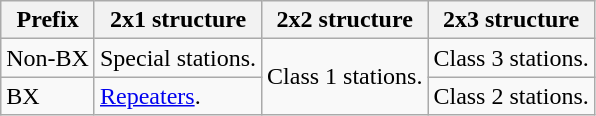<table class="wikitable">
<tr>
<th>Prefix</th>
<th>2x1 structure</th>
<th>2x2 structure</th>
<th>2x3 structure</th>
</tr>
<tr>
<td>Non-BX</td>
<td>Special stations.</td>
<td rowspan="2">Class 1 stations.</td>
<td>Class 3 stations.</td>
</tr>
<tr>
<td>BX</td>
<td><a href='#'>Repeaters</a>.</td>
<td>Class 2 stations.</td>
</tr>
</table>
